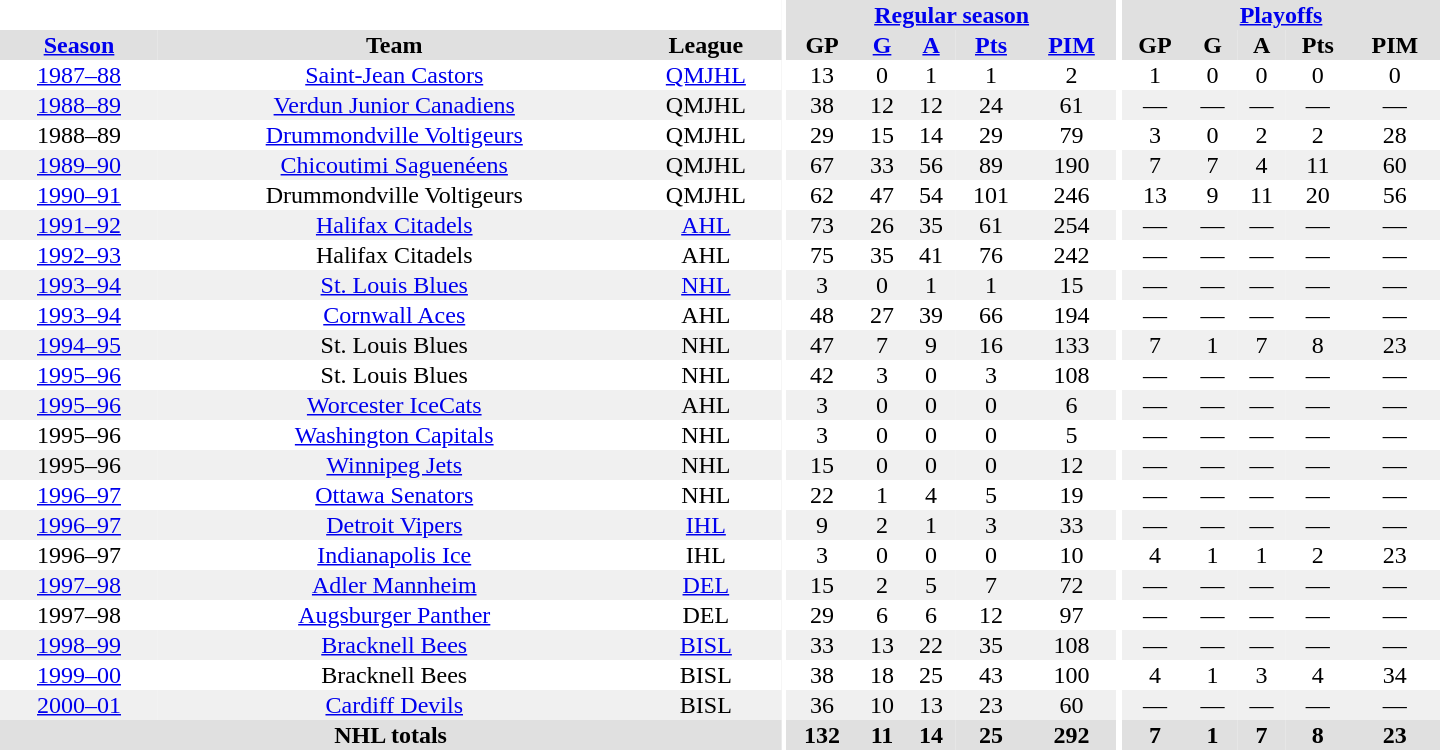<table border="0" cellpadding="1" cellspacing="0" style="text-align:center; width:60em">
<tr bgcolor="#e0e0e0">
<th colspan="3" bgcolor="#ffffff"></th>
<th rowspan="100" bgcolor="#ffffff"></th>
<th colspan="5"><a href='#'>Regular season</a></th>
<th rowspan="100" bgcolor="#ffffff"></th>
<th colspan="5"><a href='#'>Playoffs</a></th>
</tr>
<tr bgcolor="#e0e0e0">
<th><a href='#'>Season</a></th>
<th>Team</th>
<th>League</th>
<th>GP</th>
<th><a href='#'>G</a></th>
<th><a href='#'>A</a></th>
<th><a href='#'>Pts</a></th>
<th><a href='#'>PIM</a></th>
<th>GP</th>
<th>G</th>
<th>A</th>
<th>Pts</th>
<th>PIM</th>
</tr>
<tr>
<td><a href='#'>1987–88</a></td>
<td><a href='#'>Saint-Jean Castors</a></td>
<td><a href='#'>QMJHL</a></td>
<td>13</td>
<td>0</td>
<td>1</td>
<td>1</td>
<td>2</td>
<td>1</td>
<td>0</td>
<td>0</td>
<td>0</td>
<td>0</td>
</tr>
<tr bgcolor="#f0f0f0">
<td><a href='#'>1988–89</a></td>
<td><a href='#'>Verdun Junior Canadiens</a></td>
<td>QMJHL</td>
<td>38</td>
<td>12</td>
<td>12</td>
<td>24</td>
<td>61</td>
<td>—</td>
<td>—</td>
<td>—</td>
<td>—</td>
<td>—</td>
</tr>
<tr>
<td>1988–89</td>
<td><a href='#'>Drummondville Voltigeurs</a></td>
<td>QMJHL</td>
<td>29</td>
<td>15</td>
<td>14</td>
<td>29</td>
<td>79</td>
<td>3</td>
<td>0</td>
<td>2</td>
<td>2</td>
<td>28</td>
</tr>
<tr bgcolor="#f0f0f0">
<td><a href='#'>1989–90</a></td>
<td><a href='#'>Chicoutimi Saguenéens</a></td>
<td>QMJHL</td>
<td>67</td>
<td>33</td>
<td>56</td>
<td>89</td>
<td>190</td>
<td>7</td>
<td>7</td>
<td>4</td>
<td>11</td>
<td>60</td>
</tr>
<tr>
<td><a href='#'>1990–91</a></td>
<td>Drummondville Voltigeurs</td>
<td>QMJHL</td>
<td>62</td>
<td>47</td>
<td>54</td>
<td>101</td>
<td>246</td>
<td>13</td>
<td>9</td>
<td>11</td>
<td>20</td>
<td>56</td>
</tr>
<tr bgcolor="#f0f0f0">
<td><a href='#'>1991–92</a></td>
<td><a href='#'>Halifax Citadels</a></td>
<td><a href='#'>AHL</a></td>
<td>73</td>
<td>26</td>
<td>35</td>
<td>61</td>
<td>254</td>
<td>—</td>
<td>—</td>
<td>—</td>
<td>—</td>
<td>—</td>
</tr>
<tr>
<td><a href='#'>1992–93</a></td>
<td>Halifax Citadels</td>
<td>AHL</td>
<td>75</td>
<td>35</td>
<td>41</td>
<td>76</td>
<td>242</td>
<td>—</td>
<td>—</td>
<td>—</td>
<td>—</td>
<td>—</td>
</tr>
<tr bgcolor="#f0f0f0">
<td><a href='#'>1993–94</a></td>
<td><a href='#'>St. Louis Blues</a></td>
<td><a href='#'>NHL</a></td>
<td>3</td>
<td>0</td>
<td>1</td>
<td>1</td>
<td>15</td>
<td>—</td>
<td>—</td>
<td>—</td>
<td>—</td>
<td>—</td>
</tr>
<tr>
<td><a href='#'>1993–94</a></td>
<td><a href='#'>Cornwall Aces</a></td>
<td>AHL</td>
<td>48</td>
<td>27</td>
<td>39</td>
<td>66</td>
<td>194</td>
<td>—</td>
<td>—</td>
<td>—</td>
<td>—</td>
<td>—</td>
</tr>
<tr bgcolor="#f0f0f0">
<td><a href='#'>1994–95</a></td>
<td>St. Louis Blues</td>
<td>NHL</td>
<td>47</td>
<td>7</td>
<td>9</td>
<td>16</td>
<td>133</td>
<td>7</td>
<td>1</td>
<td>7</td>
<td>8</td>
<td>23</td>
</tr>
<tr>
<td><a href='#'>1995–96</a></td>
<td>St. Louis Blues</td>
<td>NHL</td>
<td>42</td>
<td>3</td>
<td>0</td>
<td>3</td>
<td>108</td>
<td>—</td>
<td>—</td>
<td>—</td>
<td>—</td>
<td>—</td>
</tr>
<tr bgcolor="#f0f0f0">
<td><a href='#'>1995–96</a></td>
<td><a href='#'>Worcester IceCats</a></td>
<td>AHL</td>
<td>3</td>
<td>0</td>
<td>0</td>
<td>0</td>
<td>6</td>
<td>—</td>
<td>—</td>
<td>—</td>
<td>—</td>
<td>—</td>
</tr>
<tr>
<td>1995–96</td>
<td><a href='#'>Washington Capitals</a></td>
<td>NHL</td>
<td>3</td>
<td>0</td>
<td>0</td>
<td>0</td>
<td>5</td>
<td>—</td>
<td>—</td>
<td>—</td>
<td>—</td>
<td>—</td>
</tr>
<tr bgcolor="#f0f0f0">
<td>1995–96</td>
<td><a href='#'>Winnipeg Jets</a></td>
<td>NHL</td>
<td>15</td>
<td>0</td>
<td>0</td>
<td>0</td>
<td>12</td>
<td>—</td>
<td>—</td>
<td>—</td>
<td>—</td>
<td>—</td>
</tr>
<tr>
<td><a href='#'>1996–97</a></td>
<td><a href='#'>Ottawa Senators</a></td>
<td>NHL</td>
<td>22</td>
<td>1</td>
<td>4</td>
<td>5</td>
<td>19</td>
<td>—</td>
<td>—</td>
<td>—</td>
<td>—</td>
<td>—</td>
</tr>
<tr bgcolor="#f0f0f0">
<td><a href='#'>1996–97</a></td>
<td><a href='#'>Detroit Vipers</a></td>
<td><a href='#'>IHL</a></td>
<td>9</td>
<td>2</td>
<td>1</td>
<td>3</td>
<td>33</td>
<td>—</td>
<td>—</td>
<td>—</td>
<td>—</td>
<td>—</td>
</tr>
<tr>
<td>1996–97</td>
<td><a href='#'>Indianapolis Ice</a></td>
<td>IHL</td>
<td>3</td>
<td>0</td>
<td>0</td>
<td>0</td>
<td>10</td>
<td>4</td>
<td>1</td>
<td>1</td>
<td>2</td>
<td>23</td>
</tr>
<tr bgcolor="#f0f0f0">
<td><a href='#'>1997–98</a></td>
<td><a href='#'>Adler Mannheim</a></td>
<td><a href='#'>DEL</a></td>
<td>15</td>
<td>2</td>
<td>5</td>
<td>7</td>
<td>72</td>
<td>—</td>
<td>—</td>
<td>—</td>
<td>—</td>
<td>—</td>
</tr>
<tr>
<td>1997–98</td>
<td><a href='#'>Augsburger Panther</a></td>
<td>DEL</td>
<td>29</td>
<td>6</td>
<td>6</td>
<td>12</td>
<td>97</td>
<td>—</td>
<td>—</td>
<td>—</td>
<td>—</td>
<td>—</td>
</tr>
<tr bgcolor="#f0f0f0">
<td><a href='#'>1998–99</a></td>
<td><a href='#'>Bracknell Bees</a></td>
<td><a href='#'>BISL</a></td>
<td>33</td>
<td>13</td>
<td>22</td>
<td>35</td>
<td>108</td>
<td>—</td>
<td>—</td>
<td>—</td>
<td>—</td>
<td>—</td>
</tr>
<tr>
<td><a href='#'>1999–00</a></td>
<td>Bracknell Bees</td>
<td>BISL</td>
<td>38</td>
<td>18</td>
<td>25</td>
<td>43</td>
<td>100</td>
<td>4</td>
<td>1</td>
<td>3</td>
<td>4</td>
<td>34</td>
</tr>
<tr bgcolor="#f0f0f0">
<td><a href='#'>2000–01</a></td>
<td><a href='#'>Cardiff Devils</a></td>
<td>BISL</td>
<td>36</td>
<td>10</td>
<td>13</td>
<td>23</td>
<td>60</td>
<td>—</td>
<td>—</td>
<td>—</td>
<td>—</td>
<td>—</td>
</tr>
<tr bgcolor="#e0e0e0">
<th colspan="3">NHL totals</th>
<th>132</th>
<th>11</th>
<th>14</th>
<th>25</th>
<th>292</th>
<th>7</th>
<th>1</th>
<th>7</th>
<th>8</th>
<th>23</th>
</tr>
</table>
